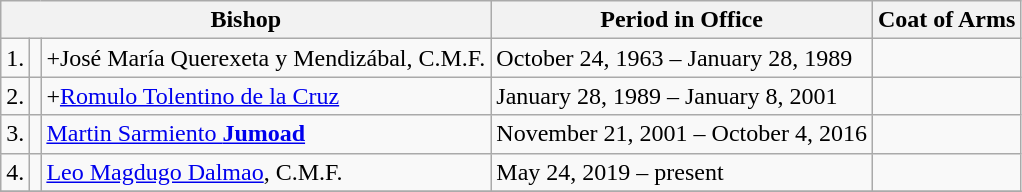<table class="wikitable">
<tr>
<th colspan=3>Bishop</th>
<th>Period in Office</th>
<th>Coat of Arms</th>
</tr>
<tr>
<td>1.</td>
<td></td>
<td>+José María Querexeta y Mendizábal, C.M.F.</td>
<td>October 24, 1963 – January 28, 1989</td>
<td></td>
</tr>
<tr>
<td>2.</td>
<td></td>
<td>+<a href='#'>Romulo Tolentino de la Cruz</a></td>
<td>January 28, 1989 – January 8, 2001</td>
<td></td>
</tr>
<tr>
<td>3.</td>
<td></td>
<td><a href='#'>Martin Sarmiento <strong>Jumoad</strong></a></td>
<td>November 21, 2001 – October 4, 2016</td>
<td></td>
</tr>
<tr>
<td>4.</td>
<td></td>
<td><a href='#'>Leo Magdugo Dalmao</a>, C.M.F.</td>
<td>May 24, 2019 – present</td>
<td></td>
</tr>
<tr>
</tr>
</table>
